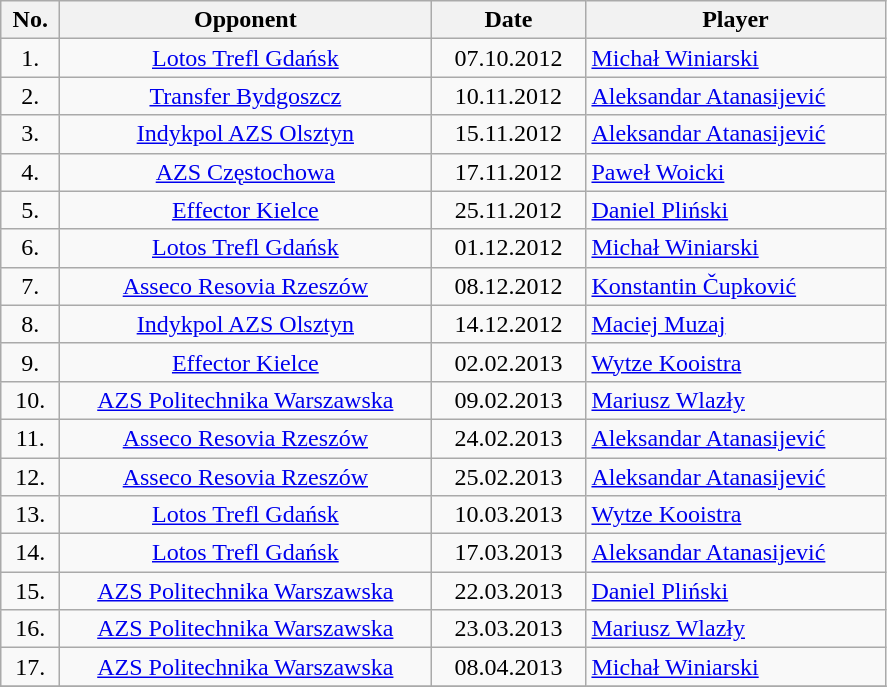<table class="wikitable sortable">
<tr>
<th style="width:2em">No.</th>
<th style="width:15em">Opponent</th>
<th style="width:6em">Date</th>
<th style="width:12em">Player</th>
</tr>
<tr>
<td align=center>1.</td>
<td align=center><a href='#'>Lotos Trefl Gdańsk</a></td>
<td align=center>07.10.2012</td>
<td> <a href='#'>Michał Winiarski</a></td>
</tr>
<tr>
<td align=center>2.</td>
<td align=center><a href='#'>Transfer Bydgoszcz</a></td>
<td align=center>10.11.2012</td>
<td> <a href='#'>Aleksandar Atanasijević</a></td>
</tr>
<tr>
<td align=center>3.</td>
<td align=center><a href='#'>Indykpol AZS Olsztyn</a></td>
<td align=center>15.11.2012</td>
<td> <a href='#'>Aleksandar Atanasijević</a></td>
</tr>
<tr>
<td align=center>4.</td>
<td align=center><a href='#'>AZS Częstochowa</a></td>
<td align=center>17.11.2012</td>
<td> <a href='#'>Paweł Woicki</a></td>
</tr>
<tr>
<td align=center>5.</td>
<td align=center><a href='#'>Effector Kielce</a></td>
<td align=center>25.11.2012</td>
<td> <a href='#'>Daniel Pliński</a></td>
</tr>
<tr>
<td align=center>6.</td>
<td align=center><a href='#'>Lotos Trefl Gdańsk</a></td>
<td align=center>01.12.2012</td>
<td> <a href='#'>Michał Winiarski</a></td>
</tr>
<tr>
<td align=center>7.</td>
<td align=center><a href='#'>Asseco Resovia Rzeszów</a></td>
<td align=center>08.12.2012</td>
<td> <a href='#'>Konstantin Čupković</a></td>
</tr>
<tr>
<td align=center>8.</td>
<td align=center><a href='#'>Indykpol AZS Olsztyn</a></td>
<td align=center>14.12.2012</td>
<td> <a href='#'>Maciej Muzaj</a></td>
</tr>
<tr>
<td align=center>9.</td>
<td align=center><a href='#'>Effector Kielce</a></td>
<td align=center>02.02.2013</td>
<td> <a href='#'>Wytze Kooistra</a></td>
</tr>
<tr>
<td align=center>10.</td>
<td align=center><a href='#'>AZS Politechnika Warszawska</a></td>
<td align=center>09.02.2013</td>
<td> <a href='#'>Mariusz Wlazły</a></td>
</tr>
<tr>
<td align=center>11.</td>
<td align=center><a href='#'>Asseco Resovia Rzeszów</a></td>
<td align=center>24.02.2013</td>
<td> <a href='#'>Aleksandar Atanasijević</a></td>
</tr>
<tr>
<td align=center>12.</td>
<td align=center><a href='#'>Asseco Resovia Rzeszów</a></td>
<td align=center>25.02.2013</td>
<td> <a href='#'>Aleksandar Atanasijević</a></td>
</tr>
<tr>
<td align=center>13.</td>
<td align=center><a href='#'>Lotos Trefl Gdańsk</a></td>
<td align=center>10.03.2013</td>
<td> <a href='#'>Wytze Kooistra</a></td>
</tr>
<tr>
<td align=center>14.</td>
<td align=center><a href='#'>Lotos Trefl Gdańsk</a></td>
<td align=center>17.03.2013</td>
<td> <a href='#'>Aleksandar Atanasijević</a></td>
</tr>
<tr>
<td align=center>15.</td>
<td align=center><a href='#'>AZS Politechnika Warszawska</a></td>
<td align=center>22.03.2013</td>
<td> <a href='#'>Daniel Pliński</a></td>
</tr>
<tr>
<td align=center>16.</td>
<td align=center><a href='#'>AZS Politechnika Warszawska</a></td>
<td align=center>23.03.2013</td>
<td> <a href='#'>Mariusz Wlazły</a></td>
</tr>
<tr>
<td align=center>17.</td>
<td align=center><a href='#'>AZS Politechnika Warszawska</a></td>
<td align=center>08.04.2013</td>
<td> <a href='#'>Michał Winiarski</a></td>
</tr>
<tr>
</tr>
</table>
